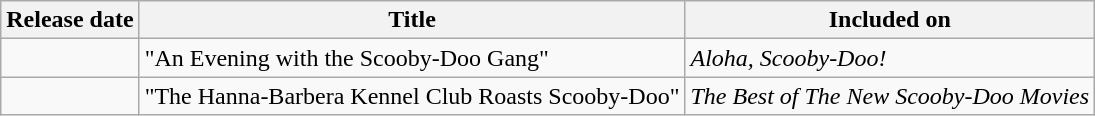<table class="wikitable sortable">
<tr>
<th>Release date</th>
<th>Title</th>
<th>Included on</th>
</tr>
<tr>
<td></td>
<td>"An Evening with the Scooby-Doo Gang"</td>
<td><em>Aloha, Scooby-Doo!</em></td>
</tr>
<tr>
<td></td>
<td>"The Hanna-Barbera Kennel Club Roasts Scooby-Doo"</td>
<td><em>The Best of The New Scooby-Doo Movies</em></td>
</tr>
</table>
